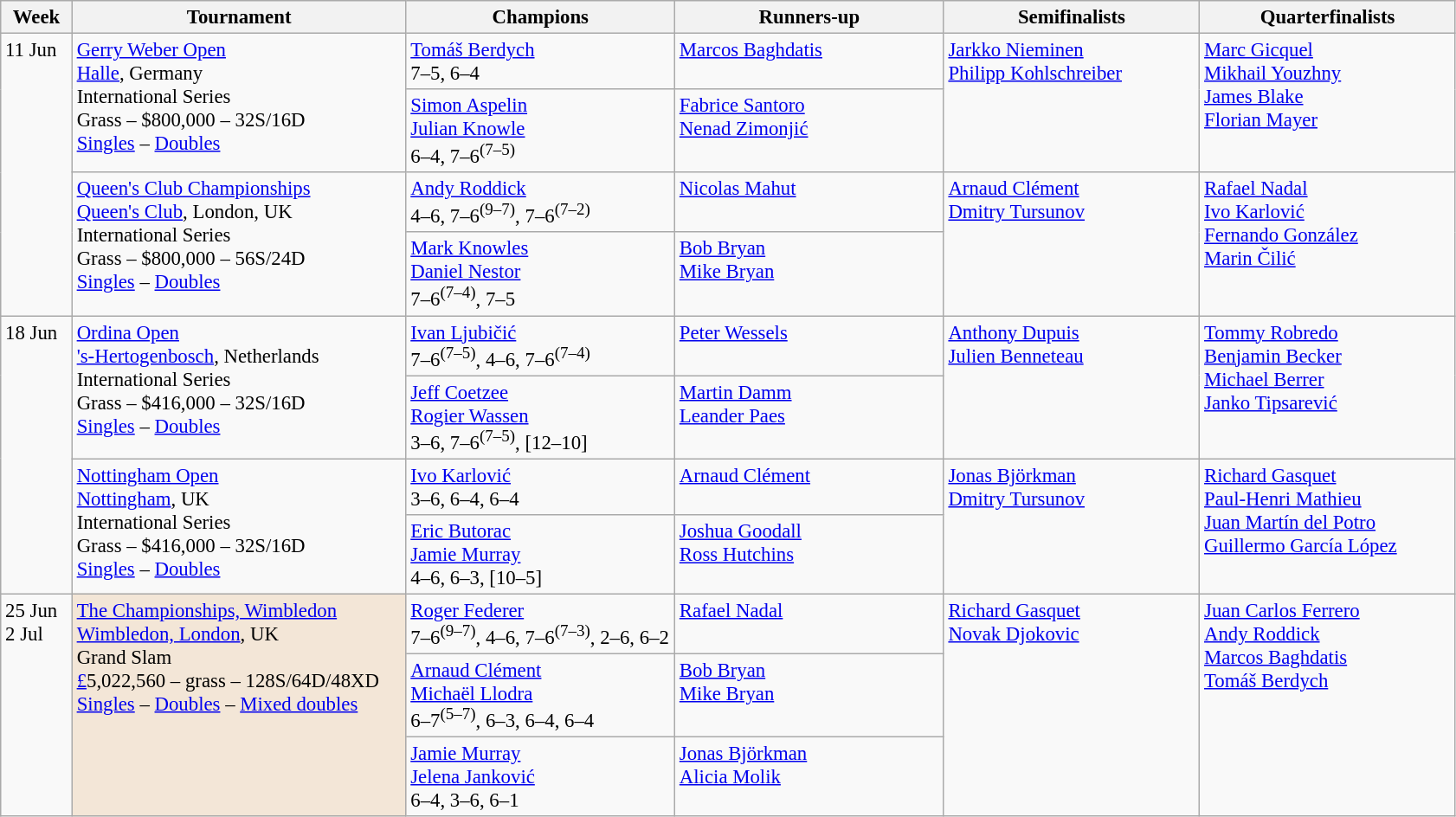<table class=wikitable style=font-size:95%>
<tr>
<th style="width:48px;">Week</th>
<th style="width:250px;">Tournament</th>
<th style="width:200px;">Champions</th>
<th style="width:200px;">Runners-up</th>
<th style="width:190px;">Semifinalists</th>
<th style="width:190px;">Quarterfinalists</th>
</tr>
<tr valign=top>
<td rowspan=4>11 Jun</td>
<td rowspan=2><a href='#'>Gerry Weber Open</a><br>  <a href='#'>Halle</a>, Germany<br>International Series<br>Grass – $800,000 – 32S/16D<br><a href='#'>Singles</a> – <a href='#'>Doubles</a></td>
<td> <a href='#'>Tomáš Berdych</a><br>7–5, 6–4</td>
<td> <a href='#'>Marcos Baghdatis</a></td>
<td rowspan=2> <a href='#'>Jarkko Nieminen</a><br>  <a href='#'>Philipp Kohlschreiber</a></td>
<td rowspan=2> <a href='#'>Marc Gicquel</a><br> <a href='#'>Mikhail Youzhny</a><br> <a href='#'>James Blake</a><br> <a href='#'>Florian Mayer</a></td>
</tr>
<tr valign=top>
<td> <a href='#'>Simon Aspelin</a><br> <a href='#'>Julian Knowle</a><br>6–4, 7–6<sup>(7–5)</sup></td>
<td> <a href='#'>Fabrice Santoro</a><br> <a href='#'>Nenad Zimonjić</a></td>
</tr>
<tr valign=top>
<td rowspan=2><a href='#'>Queen's Club Championships</a><br>  <a href='#'>Queen's Club</a>, London, UK<br>International Series<br>Grass – $800,000 – 56S/24D<br><a href='#'>Singles</a> – <a href='#'>Doubles</a></td>
<td> <a href='#'>Andy Roddick</a><br>4–6, 7–6<sup>(9–7)</sup>, 7–6<sup>(7–2)</sup></td>
<td> <a href='#'>Nicolas Mahut</a></td>
<td rowspan=2> <a href='#'>Arnaud Clément</a><br> <a href='#'>Dmitry Tursunov</a></td>
<td rowspan=2> <a href='#'>Rafael Nadal</a><br> <a href='#'>Ivo Karlović</a><br> <a href='#'>Fernando González</a><br> <a href='#'>Marin Čilić</a></td>
</tr>
<tr valign=top>
<td> <a href='#'>Mark Knowles</a><br> <a href='#'>Daniel Nestor</a><br>7–6<sup>(7–4)</sup>, 7–5</td>
<td> <a href='#'>Bob Bryan</a><br> <a href='#'>Mike Bryan</a></td>
</tr>
<tr valign=top>
<td rowspan=4>18 Jun</td>
<td rowspan=2><a href='#'>Ordina Open</a><br>  <a href='#'>'s-Hertogenbosch</a>, Netherlands<br>International Series<br>Grass – $416,000 – 32S/16D<br><a href='#'>Singles</a> – <a href='#'>Doubles</a></td>
<td> <a href='#'>Ivan Ljubičić</a><br>7–6<sup>(7–5)</sup>, 4–6, 7–6<sup>(7–4)</sup></td>
<td> <a href='#'>Peter Wessels</a></td>
<td rowspan=2> <a href='#'>Anthony Dupuis</a><br> <a href='#'>Julien Benneteau</a></td>
<td rowspan=2> <a href='#'>Tommy Robredo</a><br> <a href='#'>Benjamin Becker</a><br> <a href='#'>Michael Berrer</a><br> <a href='#'>Janko Tipsarević</a></td>
</tr>
<tr valign=top>
<td> <a href='#'>Jeff Coetzee</a><br> <a href='#'>Rogier Wassen</a><br>3–6, 7–6<sup>(7–5)</sup>, [12–10]</td>
<td> <a href='#'>Martin Damm</a><br> <a href='#'>Leander Paes</a></td>
</tr>
<tr valign=top>
<td rowspan=2><a href='#'>Nottingham Open</a><br>  <a href='#'>Nottingham</a>, UK<br>International Series<br>Grass – $416,000 – 32S/16D<br><a href='#'>Singles</a> – <a href='#'>Doubles</a></td>
<td> <a href='#'>Ivo Karlović</a><br>3–6, 6–4, 6–4</td>
<td> <a href='#'>Arnaud Clément</a></td>
<td rowspan=2> <a href='#'>Jonas Björkman</a><br> <a href='#'>Dmitry Tursunov</a></td>
<td rowspan=2> <a href='#'>Richard Gasquet</a><br> <a href='#'>Paul-Henri Mathieu</a><br> <a href='#'>Juan Martín del Potro</a><br> <a href='#'>Guillermo García López</a></td>
</tr>
<tr valign=top>
<td> <a href='#'>Eric Butorac</a><br> <a href='#'>Jamie Murray</a><br>4–6, 6–3, [10–5]</td>
<td> <a href='#'>Joshua Goodall</a><br> <a href='#'>Ross Hutchins</a></td>
</tr>
<tr valign=top>
<td rowspan=3>25 Jun<br>2 Jul</td>
<td bgcolor=#F3E6D7 rowspan=3><a href='#'>The Championships, Wimbledon</a><br> <a href='#'>Wimbledon, London</a>, UK<br>Grand Slam<br> <a href='#'>£</a>5,022,560 – grass – 128S/64D/48XD<br><a href='#'>Singles</a> – <a href='#'>Doubles</a> – <a href='#'>Mixed doubles</a></td>
<td> <a href='#'>Roger Federer</a><br>7–6<sup>(9–7)</sup>, 4–6, 7–6<sup>(7–3)</sup>, 2–6, 6–2</td>
<td> <a href='#'>Rafael Nadal</a></td>
<td rowspan=3> <a href='#'>Richard Gasquet</a><br> <a href='#'>Novak Djokovic</a></td>
<td rowspan=3> <a href='#'>Juan Carlos Ferrero</a><br> <a href='#'>Andy Roddick</a><br> <a href='#'>Marcos Baghdatis</a><br> <a href='#'>Tomáš Berdych</a></td>
</tr>
<tr valign=top>
<td> <a href='#'>Arnaud Clément</a><br> <a href='#'>Michaël Llodra</a><br>6–7<sup>(5–7)</sup>, 6–3, 6–4, 6–4</td>
<td> <a href='#'>Bob Bryan</a><br> <a href='#'>Mike Bryan</a></td>
</tr>
<tr valign=top>
<td> <a href='#'>Jamie Murray</a><br> <a href='#'>Jelena Janković</a><br>6–4, 3–6, 6–1</td>
<td> <a href='#'>Jonas Björkman</a><br> <a href='#'>Alicia Molik</a></td>
</tr>
</table>
